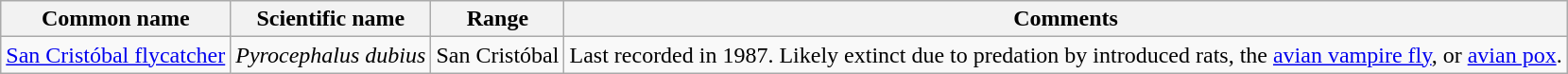<table class="wikitable sortable">
<tr>
<th>Common name</th>
<th>Scientific name</th>
<th>Range</th>
<th class="unsortable">Comments</th>
</tr>
<tr>
<td><a href='#'>San Cristóbal flycatcher</a></td>
<td><em>Pyrocephalus dubius</em></td>
<td>San Cristóbal</td>
<td>Last recorded in 1987. Likely extinct due to predation by introduced rats, the <a href='#'>avian vampire fly</a>, or <a href='#'>avian pox</a>.</td>
</tr>
</table>
